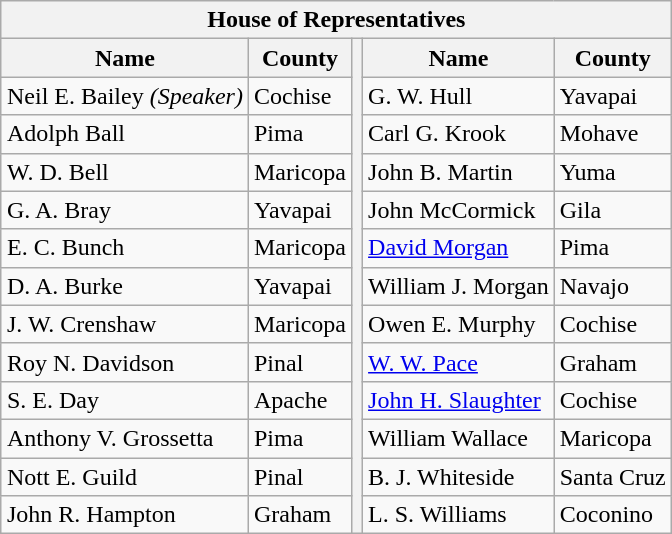<table class="wikitable" style="float: right">
<tr>
<th colspan="5">House of Representatives</th>
</tr>
<tr>
<th>Name</th>
<th>County</th>
<th rowspan="13"></th>
<th>Name</th>
<th>County</th>
</tr>
<tr>
<td>Neil E. Bailey  <em>(Speaker)</em></td>
<td>Cochise</td>
<td>G. W. Hull</td>
<td>Yavapai</td>
</tr>
<tr>
<td>Adolph Ball</td>
<td>Pima</td>
<td>Carl G. Krook</td>
<td>Mohave</td>
</tr>
<tr>
<td>W. D. Bell</td>
<td>Maricopa</td>
<td>John B. Martin</td>
<td>Yuma</td>
</tr>
<tr>
<td>G. A. Bray</td>
<td>Yavapai</td>
<td>John McCormick</td>
<td>Gila</td>
</tr>
<tr>
<td>E. C. Bunch</td>
<td>Maricopa</td>
<td><a href='#'>David Morgan</a></td>
<td>Pima</td>
</tr>
<tr>
<td>D. A. Burke</td>
<td>Yavapai</td>
<td>William J. Morgan</td>
<td>Navajo</td>
</tr>
<tr>
<td>J. W. Crenshaw</td>
<td>Maricopa</td>
<td>Owen E. Murphy</td>
<td>Cochise</td>
</tr>
<tr>
<td>Roy N. Davidson</td>
<td>Pinal</td>
<td><a href='#'>W. W. Pace</a></td>
<td>Graham</td>
</tr>
<tr>
<td>S. E. Day</td>
<td>Apache</td>
<td><a href='#'>John H. Slaughter</a></td>
<td>Cochise</td>
</tr>
<tr>
<td>Anthony V. Grossetta</td>
<td>Pima</td>
<td>William Wallace</td>
<td>Maricopa</td>
</tr>
<tr>
<td>Nott E. Guild</td>
<td>Pinal</td>
<td>B. J. Whiteside</td>
<td>Santa Cruz</td>
</tr>
<tr>
<td>John R. Hampton</td>
<td>Graham</td>
<td>L. S. Williams</td>
<td>Coconino</td>
</tr>
</table>
